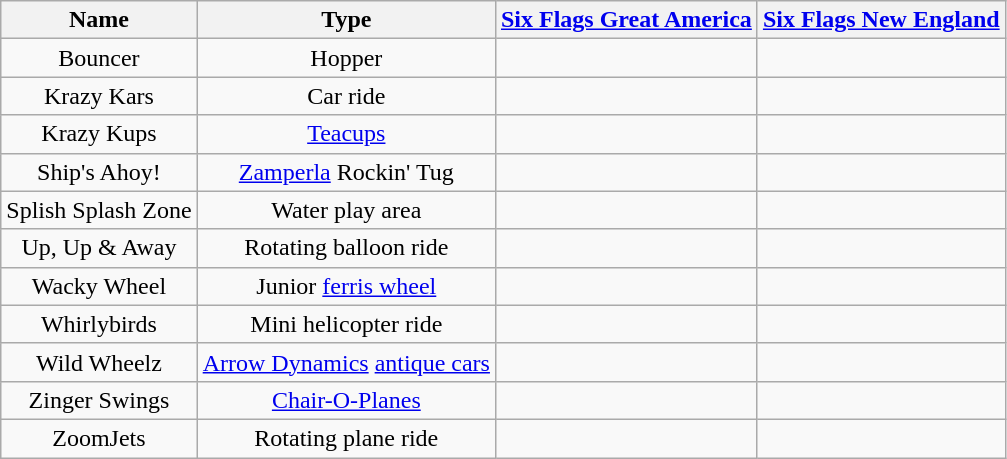<table class="wikitable">
<tr>
<th>Name</th>
<th>Type</th>
<th><a href='#'>Six Flags Great America</a></th>
<th><a href='#'>Six Flags New England</a></th>
</tr>
<tr>
<td align=center>Bouncer</td>
<td align=center>Hopper</td>
<td></td>
<td></td>
</tr>
<tr>
<td align=center>Krazy Kars</td>
<td align=center>Car ride</td>
<td></td>
<td></td>
</tr>
<tr>
<td align=center>Krazy Kups</td>
<td align=center><a href='#'>Teacups</a></td>
<td></td>
<td></td>
</tr>
<tr>
<td align=center>Ship's Ahoy!</td>
<td align=center><a href='#'>Zamperla</a> Rockin' Tug</td>
<td></td>
<td></td>
</tr>
<tr>
<td align=center>Splish Splash Zone</td>
<td align=center>Water play area</td>
<td></td>
<td></td>
</tr>
<tr>
<td align=center>Up, Up & Away</td>
<td align=center>Rotating balloon ride</td>
<td></td>
<td></td>
</tr>
<tr>
<td align=center>Wacky Wheel</td>
<td align=center>Junior <a href='#'>ferris wheel</a></td>
<td></td>
<td></td>
</tr>
<tr>
<td align=center>Whirlybirds</td>
<td align=center>Mini helicopter ride</td>
<td></td>
<td></td>
</tr>
<tr>
<td align=center>Wild Wheelz</td>
<td align=center><a href='#'>Arrow Dynamics</a> <a href='#'>antique cars</a></td>
<td></td>
<td></td>
</tr>
<tr>
<td align=center>Zinger Swings</td>
<td align=center><a href='#'>Chair-O-Planes</a></td>
<td></td>
<td></td>
</tr>
<tr>
<td align=center>ZoomJets</td>
<td align=center>Rotating plane ride</td>
<td></td>
<td></td>
</tr>
</table>
